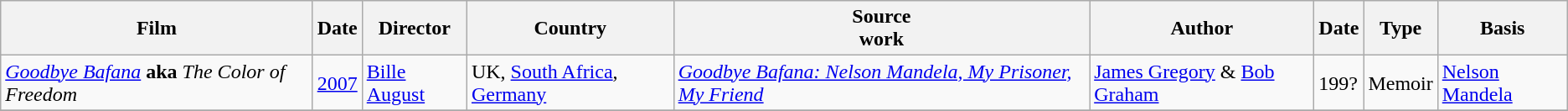<table class="wikitable">
<tr>
<th>Film</th>
<th>Date</th>
<th>Director</th>
<th>Country</th>
<th>Source<br>work</th>
<th>Author</th>
<th>Date</th>
<th>Type</th>
<th>Basis</th>
</tr>
<tr>
<td><em><a href='#'>Goodbye Bafana</a></em> <strong>aka</strong> <em>The Color of Freedom</em></td>
<td><a href='#'>2007</a></td>
<td><a href='#'>Bille August</a></td>
<td>UK, <a href='#'>South Africa</a>, <a href='#'>Germany</a></td>
<td><em><a href='#'>Goodbye Bafana: Nelson Mandela, My Prisoner, My Friend</a></em></td>
<td><a href='#'>James Gregory</a> & <a href='#'>Bob Graham</a></td>
<td>199?</td>
<td>Memoir</td>
<td><a href='#'>Nelson Mandela</a></td>
</tr>
<tr>
</tr>
</table>
